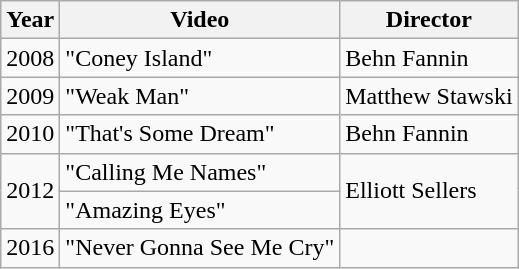<table class="wikitable">
<tr>
<th>Year</th>
<th>Video</th>
<th>Director</th>
</tr>
<tr>
<td>2008</td>
<td>"Coney Island"</td>
<td>Behn Fannin</td>
</tr>
<tr>
<td>2009</td>
<td>"Weak Man"</td>
<td>Matthew Stawski</td>
</tr>
<tr>
<td>2010</td>
<td>"That's Some Dream"</td>
<td>Behn Fannin</td>
</tr>
<tr>
<td rowspan="2">2012</td>
<td>"Calling Me Names"</td>
<td rowspan="2">Elliott Sellers</td>
</tr>
<tr>
<td>"Amazing Eyes"</td>
</tr>
<tr>
<td>2016</td>
<td>"Never Gonna See Me Cry"</td>
<td></td>
</tr>
</table>
